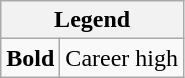<table class="wikitable mw-collapsible mw-collapsed">
<tr>
<th colspan="2">Legend</th>
</tr>
<tr>
<td><strong>Bold</strong></td>
<td>Career high</td>
</tr>
</table>
